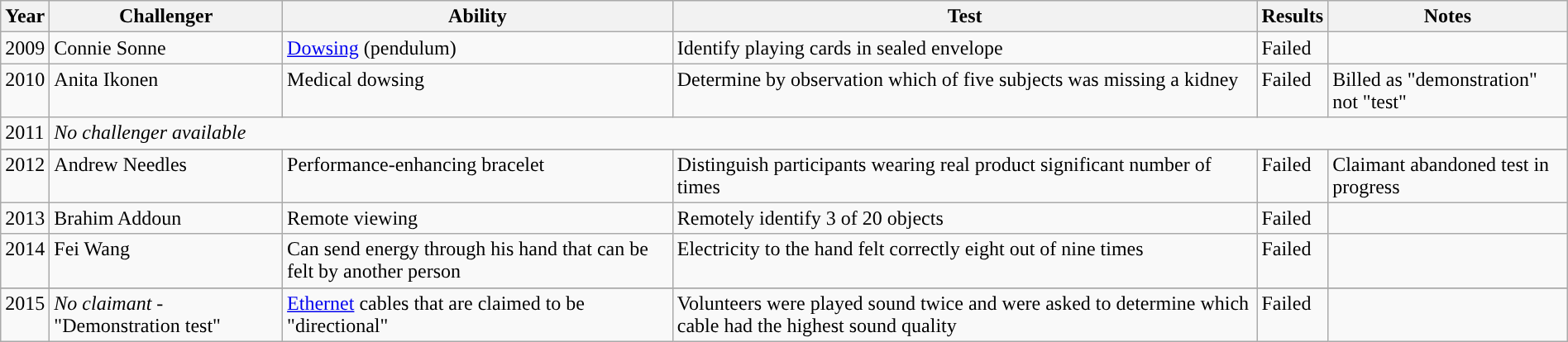<table width="100%" border="1" class="wikitable">
<tr valign="top">
<th>Year</th>
<th>Challenger</th>
<th>Ability</th>
<th>Test</th>
<th>Results</th>
<th>Notes</th>
</tr>
<tr valign="top">
<td>2009</td>
<td>Connie Sonne</td>
<td><a href='#'>Dowsing</a> (pendulum)</td>
<td>Identify playing cards in sealed envelope</td>
<td>Failed</td>
<td></td>
</tr>
<tr valign="top">
<td>2010</td>
<td>Anita Ikonen</td>
<td>Medical dowsing</td>
<td>Determine by observation which of five subjects was missing a kidney</td>
<td>Failed</td>
<td>Billed as "demonstration" not "test"</td>
</tr>
<tr valign="top">
<td>2011</td>
<td colspan="5"><em>No challenger available</em></td>
</tr>
<tr>
</tr>
<tr>
</tr>
<tr>
</tr>
<tr valign="top">
<td>2012</td>
<td>Andrew Needles</td>
<td>Performance-enhancing bracelet</td>
<td>Distinguish participants wearing real product significant number of times</td>
<td>Failed</td>
<td>Claimant abandoned test in progress</td>
</tr>
<tr valign="top">
<td>2013</td>
<td>Brahim Addoun</td>
<td>Remote viewing</td>
<td>Remotely identify 3 of 20 objects</td>
<td>Failed</td>
<td></td>
</tr>
<tr valign="top">
<td>2014</td>
<td>Fei Wang</td>
<td>Can send energy through his hand that can be felt by another person</td>
<td>Electricity to the hand felt correctly eight out of nine times</td>
<td>Failed</td>
<td></td>
</tr>
<tr>
</tr>
<tr valign="top">
<td>2015</td>
<td><em>No claimant</em> - "Demonstration test"</td>
<td><a href='#'>Ethernet</a> cables that are claimed to be "directional"</td>
<td>Volunteers were played sound twice and were asked to determine which cable had the highest sound quality</td>
<td>Failed</td>
<td></td>
</tr>
</table>
